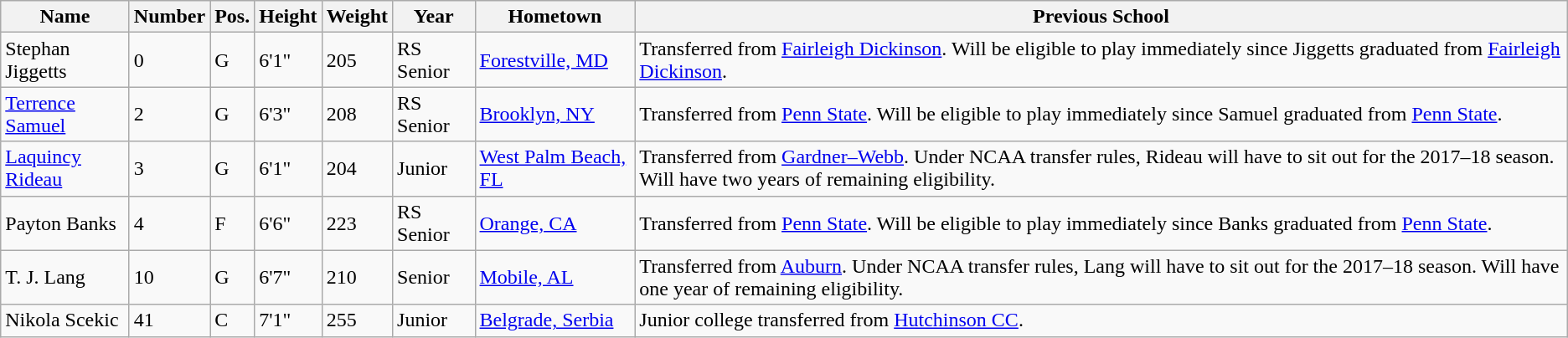<table class="wikitable sortable" border="1">
<tr>
<th>Name</th>
<th>Number</th>
<th>Pos.</th>
<th>Height</th>
<th>Weight</th>
<th>Year</th>
<th>Hometown</th>
<th class="unsortable">Previous School</th>
</tr>
<tr>
<td>Stephan Jiggetts</td>
<td>0</td>
<td>G</td>
<td>6'1"</td>
<td>205</td>
<td>RS Senior</td>
<td><a href='#'>Forestville, MD</a></td>
<td>Transferred from <a href='#'>Fairleigh Dickinson</a>. Will be eligible to play immediately since Jiggetts graduated from <a href='#'>Fairleigh Dickinson</a>.</td>
</tr>
<tr>
<td><a href='#'>Terrence Samuel</a></td>
<td>2</td>
<td>G</td>
<td>6'3"</td>
<td>208</td>
<td>RS Senior</td>
<td><a href='#'>Brooklyn, NY</a></td>
<td>Transferred from <a href='#'>Penn State</a>. Will be eligible to play immediately since Samuel graduated from <a href='#'>Penn State</a>.</td>
</tr>
<tr>
<td><a href='#'>Laquincy Rideau</a></td>
<td>3</td>
<td>G</td>
<td>6'1"</td>
<td>204</td>
<td>Junior</td>
<td><a href='#'>West Palm Beach, FL</a></td>
<td>Transferred from <a href='#'>Gardner–Webb</a>. Under NCAA transfer rules, Rideau will have to sit out for the 2017–18 season. Will have two years of remaining eligibility.</td>
</tr>
<tr>
<td>Payton Banks</td>
<td>4</td>
<td>F</td>
<td>6'6"</td>
<td>223</td>
<td>RS Senior</td>
<td><a href='#'>Orange, CA</a></td>
<td>Transferred from <a href='#'>Penn State</a>. Will be eligible to play immediately since Banks graduated from <a href='#'>Penn State</a>.</td>
</tr>
<tr>
<td>T. J. Lang</td>
<td>10</td>
<td>G</td>
<td>6'7"</td>
<td>210</td>
<td>Senior</td>
<td><a href='#'>Mobile, AL</a></td>
<td>Transferred from <a href='#'>Auburn</a>. Under NCAA transfer rules, Lang will have to sit out for the 2017–18 season. Will have one year of remaining eligibility.</td>
</tr>
<tr>
<td>Nikola Scekic</td>
<td>41</td>
<td>C</td>
<td>7'1"</td>
<td>255</td>
<td>Junior</td>
<td><a href='#'>Belgrade, Serbia</a></td>
<td>Junior college transferred from <a href='#'>Hutchinson CC</a>.</td>
</tr>
</table>
